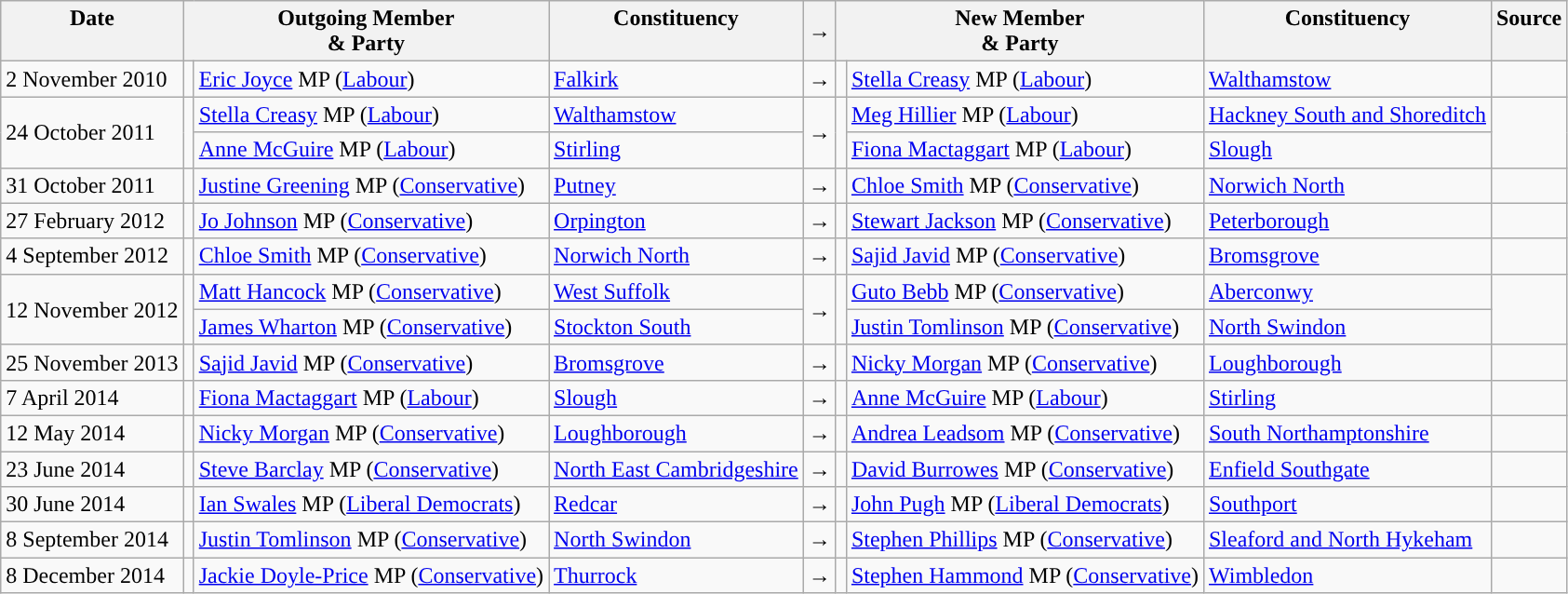<table class="wikitable">
<tr>
<th valign="top">Date</th>
<th colspan="2" valign="top">Outgoing Member<br>& Party</th>
<th valign="top">Constituency</th>
<th>→</th>
<th colspan="2" valign="top">New Member<br>& Party</th>
<th valign="top">Constituency</th>
<th valign="top">Source</th>
</tr>
<tr>
<td>2 November 2010</td>
<td style="color:inherit;background:"></td>
<td><a href='#'>Eric Joyce</a> MP (<a href='#'>Labour</a>)</td>
<td><a href='#'>Falkirk</a></td>
<td>→</td>
<td style="color:inherit;background:"></td>
<td><a href='#'>Stella Creasy</a> MP (<a href='#'>Labour</a>)</td>
<td><a href='#'>Walthamstow</a></td>
<td></td>
</tr>
<tr>
<td rowspan=2>24 October 2011</td>
<td rowspan=2 style="color:inherit;background:"></td>
<td><a href='#'>Stella Creasy</a> MP (<a href='#'>Labour</a>)</td>
<td><a href='#'>Walthamstow</a></td>
<td rowspan=2>→</td>
<td rowspan=2 style="color:inherit;background:"></td>
<td><a href='#'>Meg Hillier</a> MP (<a href='#'>Labour</a>)</td>
<td><a href='#'>Hackney South and Shoreditch</a></td>
<td rowspan=2></td>
</tr>
<tr>
<td><a href='#'>Anne McGuire</a> MP (<a href='#'>Labour</a>)</td>
<td><a href='#'>Stirling</a></td>
<td><a href='#'>Fiona Mactaggart</a> MP (<a href='#'>Labour</a>)</td>
<td><a href='#'>Slough</a></td>
</tr>
<tr>
<td>31 October 2011</td>
<td style="color:inherit;background:"></td>
<td><a href='#'>Justine Greening</a> MP (<a href='#'>Conservative</a>)</td>
<td><a href='#'>Putney</a></td>
<td>→</td>
<td style="color:inherit;background:"></td>
<td><a href='#'>Chloe Smith</a> MP (<a href='#'>Conservative</a>)</td>
<td><a href='#'>Norwich North</a></td>
<td></td>
</tr>
<tr>
<td>27 February 2012</td>
<td style="color:inherit;background:"></td>
<td><a href='#'>Jo Johnson</a> MP (<a href='#'>Conservative</a>)</td>
<td><a href='#'>Orpington</a></td>
<td>→</td>
<td style="color:inherit;background:"></td>
<td><a href='#'>Stewart Jackson</a> MP (<a href='#'>Conservative</a>)</td>
<td><a href='#'>Peterborough</a></td>
<td></td>
</tr>
<tr>
<td>4 September 2012</td>
<td style="color:inherit;background:"></td>
<td><a href='#'>Chloe Smith</a> MP (<a href='#'>Conservative</a>)</td>
<td><a href='#'>Norwich North</a></td>
<td>→</td>
<td style="color:inherit;background:"></td>
<td><a href='#'>Sajid Javid</a> MP (<a href='#'>Conservative</a>)</td>
<td><a href='#'>Bromsgrove</a></td>
<td></td>
</tr>
<tr>
<td rowspan=2>12 November 2012</td>
<td rowspan=2 style="color:inherit;background:"></td>
<td><a href='#'>Matt Hancock</a> MP (<a href='#'>Conservative</a>)</td>
<td><a href='#'>West Suffolk</a></td>
<td rowspan=2>→</td>
<td rowspan=2 style="color:inherit;background:"></td>
<td><a href='#'>Guto Bebb</a> MP (<a href='#'>Conservative</a>)</td>
<td><a href='#'>Aberconwy</a></td>
<td rowspan=2></td>
</tr>
<tr>
<td><a href='#'>James Wharton</a> MP (<a href='#'>Conservative</a>)</td>
<td><a href='#'>Stockton South</a></td>
<td><a href='#'>Justin Tomlinson</a> MP (<a href='#'>Conservative</a>)</td>
<td><a href='#'>North Swindon</a></td>
</tr>
<tr>
<td>25 November 2013</td>
<td style="color:inherit;background:"></td>
<td><a href='#'>Sajid Javid</a> MP (<a href='#'>Conservative</a>)</td>
<td><a href='#'>Bromsgrove</a></td>
<td>→</td>
<td style="color:inherit;background:"></td>
<td><a href='#'>Nicky Morgan</a> MP (<a href='#'>Conservative</a>)</td>
<td><a href='#'>Loughborough</a></td>
<td></td>
</tr>
<tr>
<td>7 April 2014</td>
<td style="color:inherit;background:"></td>
<td><a href='#'>Fiona Mactaggart</a> MP (<a href='#'>Labour</a>)</td>
<td><a href='#'>Slough</a></td>
<td>→</td>
<td style="color:inherit;background:"></td>
<td><a href='#'>Anne McGuire</a> MP (<a href='#'>Labour</a>)</td>
<td><a href='#'>Stirling</a></td>
<td></td>
</tr>
<tr>
<td>12 May 2014</td>
<td style="color:inherit;background:"></td>
<td><a href='#'>Nicky Morgan</a> MP (<a href='#'>Conservative</a>)</td>
<td><a href='#'>Loughborough</a></td>
<td>→</td>
<td style="color:inherit;background:"></td>
<td><a href='#'>Andrea Leadsom</a> MP (<a href='#'>Conservative</a>)</td>
<td><a href='#'>South Northamptonshire</a></td>
<td></td>
</tr>
<tr>
<td>23 June 2014</td>
<td style="color:inherit;background:"></td>
<td><a href='#'>Steve Barclay</a> MP (<a href='#'>Conservative</a>)</td>
<td><a href='#'>North East Cambridgeshire</a></td>
<td>→</td>
<td style="color:inherit;background:"></td>
<td><a href='#'>David Burrowes</a> MP (<a href='#'>Conservative</a>)</td>
<td><a href='#'>Enfield Southgate</a></td>
<td></td>
</tr>
<tr>
<td>30 June 2014</td>
<td style="color:inherit;background:"></td>
<td><a href='#'>Ian Swales</a> MP (<a href='#'>Liberal Democrats</a>)</td>
<td><a href='#'>Redcar</a></td>
<td>→</td>
<td style="color:inherit;background:"></td>
<td><a href='#'>John Pugh</a> MP (<a href='#'>Liberal Democrats</a>)</td>
<td><a href='#'>Southport</a></td>
<td></td>
</tr>
<tr>
<td>8 September 2014</td>
<td style="color:inherit;background:"></td>
<td><a href='#'>Justin Tomlinson</a> MP (<a href='#'>Conservative</a>)</td>
<td><a href='#'>North Swindon</a></td>
<td>→</td>
<td style="color:inherit;background:"></td>
<td><a href='#'>Stephen Phillips</a> MP (<a href='#'>Conservative</a>)</td>
<td><a href='#'>Sleaford and North Hykeham</a></td>
<td></td>
</tr>
<tr>
<td>8 December 2014</td>
<td style="color:inherit;background:"></td>
<td><a href='#'>Jackie Doyle-Price</a> MP (<a href='#'>Conservative</a>)</td>
<td><a href='#'>Thurrock</a></td>
<td>→</td>
<td style="color:inherit;background:"></td>
<td><a href='#'>Stephen Hammond</a> MP (<a href='#'>Conservative</a>)</td>
<td><a href='#'>Wimbledon</a></td>
<td></td>
</tr>
</table>
